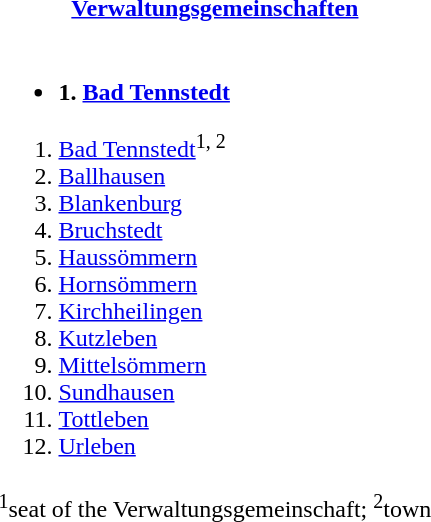<table>
<tr>
<th><a href='#'>Verwaltungsgemeinschaften</a></th>
</tr>
<tr valign=top>
<td><br><ul><li><strong>1. <a href='#'>Bad Tennstedt</a></strong></li></ul><ol><li><a href='#'>Bad Tennstedt</a><sup>1, 2</sup></li><li><a href='#'>Ballhausen</a></li><li><a href='#'>Blankenburg</a></li><li><a href='#'>Bruchstedt</a></li><li><a href='#'>Haussömmern</a></li><li><a href='#'>Hornsömmern</a></li><li><a href='#'>Kirchheilingen</a></li><li><a href='#'>Kutzleben</a></li><li><a href='#'>Mittelsömmern</a></li><li><a href='#'>Sundhausen</a></li><li><a href='#'>Tottleben</a></li><li><a href='#'>Urleben</a></li></ol></td>
</tr>
<tr>
<td><sup>1</sup>seat of the Verwaltungsgemeinschaft; <sup>2</sup>town</td>
</tr>
</table>
